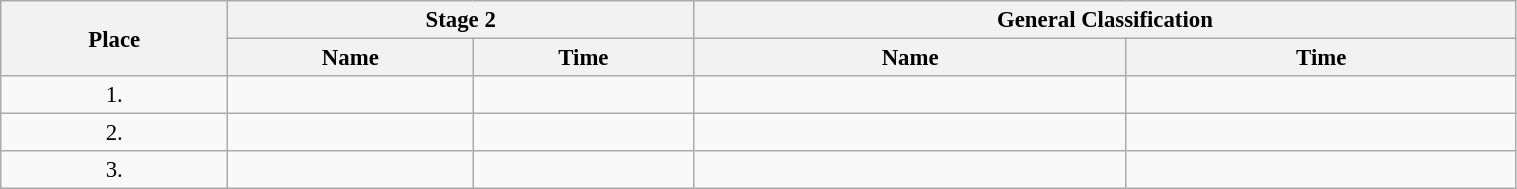<table class="wikitable"  style="font-size:95%; width:80%;">
<tr>
<th rowspan="2">Place</th>
<th colspan="2">Stage 2</th>
<th colspan="2">General Classification</th>
</tr>
<tr>
<th>Name</th>
<th>Time</th>
<th>Name</th>
<th>Time</th>
</tr>
<tr>
<td style="text-align:center;">1.</td>
<td></td>
<td></td>
<td></td>
<td></td>
</tr>
<tr>
<td style="text-align:center;">2.</td>
<td></td>
<td></td>
<td></td>
<td></td>
</tr>
<tr>
<td style="text-align:center;">3.</td>
<td></td>
<td></td>
<td></td>
<td></td>
</tr>
</table>
